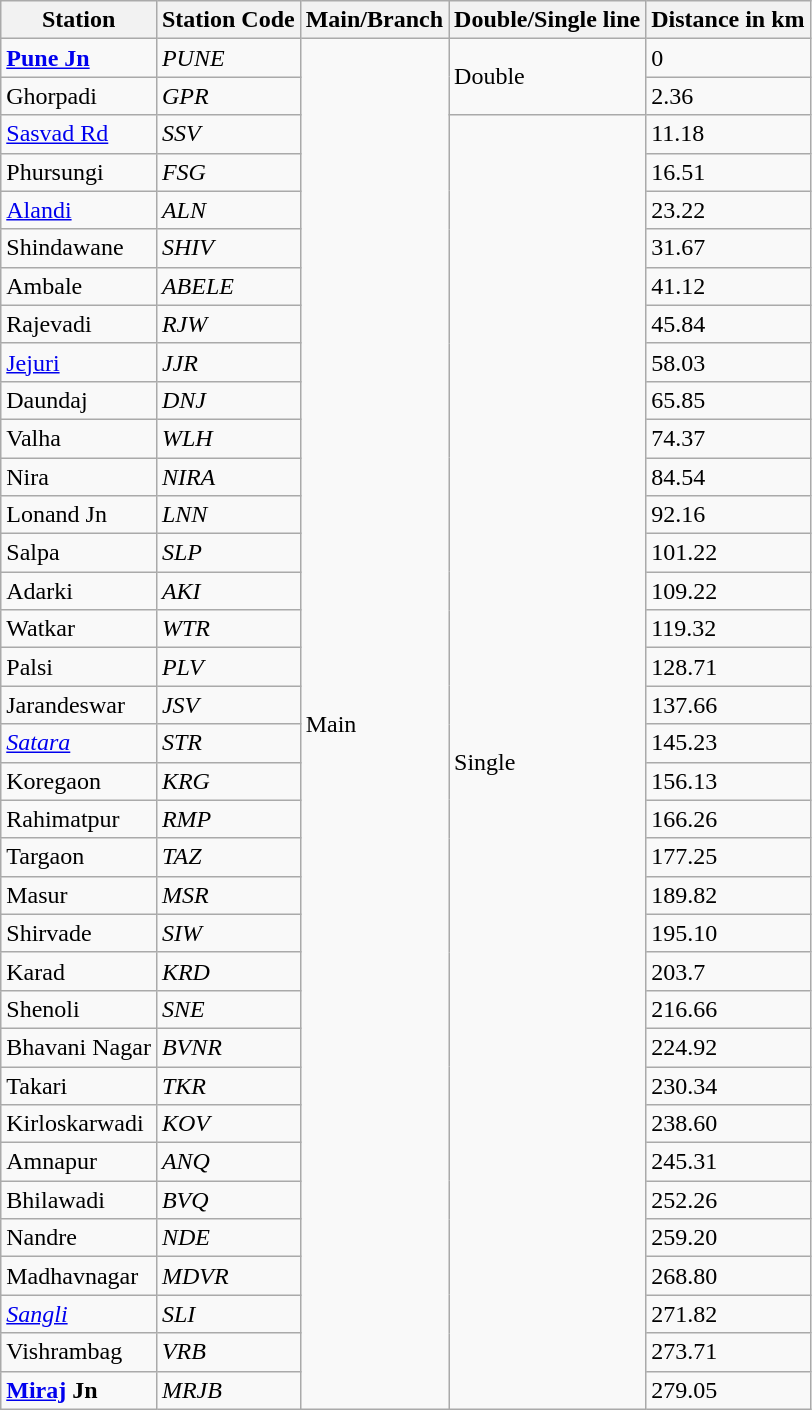<table class="wikitable">
<tr>
<th>Station</th>
<th>Station Code</th>
<th>Main/Branch</th>
<th>Double/Single line</th>
<th>Distance in km</th>
</tr>
<tr>
<td><strong><a href='#'>Pune Jn</a></strong></td>
<td><em>PUNE</em></td>
<td rowspan="36">Main</td>
<td rowspan="2">Double</td>
<td>0</td>
</tr>
<tr>
<td>Ghorpadi</td>
<td><em>GPR</em></td>
<td>2.36</td>
</tr>
<tr>
<td><a href='#'>Sasvad Rd</a></td>
<td><em>SSV</em></td>
<td rowspan="34">Single</td>
<td>11.18</td>
</tr>
<tr>
<td>Phursungi</td>
<td><em>FSG</em></td>
<td>16.51</td>
</tr>
<tr>
<td><a href='#'>Alandi</a></td>
<td><em>ALN</em></td>
<td>23.22</td>
</tr>
<tr>
<td>Shindawane</td>
<td><em>SHIV</em></td>
<td>31.67</td>
</tr>
<tr>
<td>Ambale</td>
<td><em>ABELE</em></td>
<td>41.12</td>
</tr>
<tr>
<td>Rajevadi</td>
<td><em>RJW</em></td>
<td>45.84</td>
</tr>
<tr>
<td><a href='#'>Jejuri</a></td>
<td><em>JJR</em></td>
<td>58.03</td>
</tr>
<tr>
<td>Daundaj</td>
<td><em>DNJ</em></td>
<td>65.85</td>
</tr>
<tr>
<td>Valha</td>
<td><em>WLH</em></td>
<td>74.37</td>
</tr>
<tr>
<td>Nira</td>
<td><em>NIRA</em></td>
<td>84.54</td>
</tr>
<tr>
<td>Lonand Jn</td>
<td><em>LNN</em></td>
<td>92.16</td>
</tr>
<tr>
<td>Salpa</td>
<td><em>SLP</em></td>
<td>101.22</td>
</tr>
<tr>
<td>Adarki</td>
<td><em>AKI</em></td>
<td>109.22</td>
</tr>
<tr>
<td>Watkar</td>
<td><em>WTR</em></td>
<td>119.32</td>
</tr>
<tr>
<td>Palsi</td>
<td><em>PLV</em></td>
<td>128.71</td>
</tr>
<tr>
<td>Jarandeswar</td>
<td><em>JSV</em></td>
<td>137.66</td>
</tr>
<tr>
<td><em><a href='#'>Satara</a></em></td>
<td><em>STR</em></td>
<td>145.23</td>
</tr>
<tr>
<td>Koregaon</td>
<td><em>KRG</em></td>
<td>156.13</td>
</tr>
<tr>
<td>Rahimatpur</td>
<td><em>RMP</em></td>
<td>166.26</td>
</tr>
<tr>
<td>Targaon</td>
<td><em>TAZ</em></td>
<td>177.25</td>
</tr>
<tr>
<td>Masur</td>
<td><em>MSR</em></td>
<td>189.82</td>
</tr>
<tr>
<td>Shirvade</td>
<td><em>SIW</em></td>
<td>195.10</td>
</tr>
<tr>
<td>Karad</td>
<td><em>KRD</em></td>
<td>203.7</td>
</tr>
<tr>
<td>Shenoli</td>
<td><em>SNE</em></td>
<td>216.66</td>
</tr>
<tr>
<td>Bhavani Nagar</td>
<td><em>BVNR</em></td>
<td>224.92</td>
</tr>
<tr>
<td>Takari</td>
<td><em>TKR</em></td>
<td>230.34</td>
</tr>
<tr>
<td>Kirloskarwadi</td>
<td><em>KOV</em></td>
<td>238.60</td>
</tr>
<tr>
<td>Amnapur</td>
<td><em>ANQ</em></td>
<td>245.31</td>
</tr>
<tr>
<td>Bhilawadi</td>
<td><em>BVQ</em></td>
<td>252.26</td>
</tr>
<tr>
<td>Nandre</td>
<td><em>NDE</em></td>
<td>259.20</td>
</tr>
<tr>
<td>Madhavnagar</td>
<td><em>MDVR</em></td>
<td>268.80</td>
</tr>
<tr>
<td><em><a href='#'>Sangli</a></em></td>
<td><em>SLI</em></td>
<td>271.82</td>
</tr>
<tr>
<td>Vishrambag</td>
<td><em>VRB</em></td>
<td>273.71</td>
</tr>
<tr>
<td><strong><a href='#'>Miraj</a> Jn</strong></td>
<td><em>MRJB</em></td>
<td>279.05</td>
</tr>
</table>
